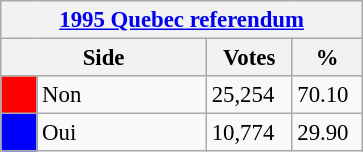<table class="wikitable" style="font-size: 95%; clear:both">
<tr style="background-color:#E9E9E9">
<th colspan=4><a href='#'>1995 Quebec referendum</a></th>
</tr>
<tr style="background-color:#E9E9E9">
<th colspan=2 style="width: 130px">Side</th>
<th style="width: 50px">Votes</th>
<th style="width: 40px">%</th>
</tr>
<tr>
<td bgcolor="red"></td>
<td>Non</td>
<td>25,254</td>
<td>70.10</td>
</tr>
<tr>
<td bgcolor="blue"></td>
<td>Oui</td>
<td>10,774</td>
<td>29.90</td>
</tr>
</table>
